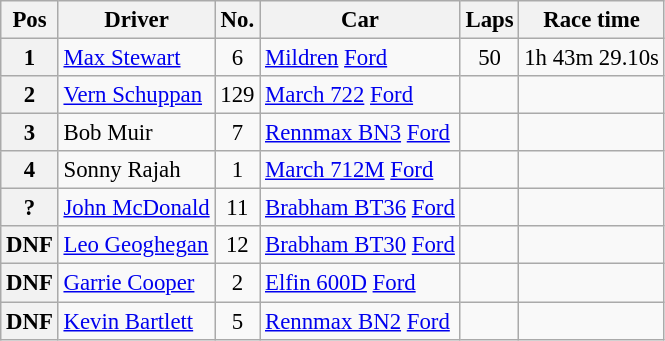<table class="wikitable" style="font-size:95%">
<tr>
<th>Pos </th>
<th>Driver </th>
<th>No.</th>
<th>Car </th>
<th>Laps </th>
<th>Race time </th>
</tr>
<tr>
<th>1</th>
<td> <a href='#'>Max Stewart</a></td>
<td align = center>6</td>
<td><a href='#'>Mildren</a> <a href='#'>Ford</a></td>
<td align = center>50</td>
<td>1h 43m 29.10s</td>
</tr>
<tr>
<th>2</th>
<td>  <a href='#'>Vern Schuppan</a></td>
<td align = center>129</td>
<td><a href='#'>March 722</a> <a href='#'>Ford</a></td>
<td></td>
<td></td>
</tr>
<tr>
<th>3</th>
<td>  Bob Muir</td>
<td align = center>7</td>
<td><a href='#'>Rennmax BN3</a> <a href='#'>Ford</a></td>
<td></td>
<td></td>
</tr>
<tr>
<th>4</th>
<td>  Sonny Rajah</td>
<td align = center>1</td>
<td><a href='#'>March 712M</a> <a href='#'>Ford</a></td>
<td></td>
<td></td>
</tr>
<tr>
<th>?</th>
<td>  <a href='#'>John McDonald</a></td>
<td align = center>11</td>
<td><a href='#'>Brabham BT36</a> <a href='#'>Ford</a></td>
<td></td>
<td></td>
</tr>
<tr>
<th>DNF </th>
<td>  <a href='#'>Leo Geoghegan</a></td>
<td align = center>12</td>
<td><a href='#'>Brabham BT30</a> <a href='#'>Ford</a></td>
<td></td>
<td></td>
</tr>
<tr>
<th>DNF</th>
<td>  <a href='#'>Garrie Cooper</a></td>
<td align = center>2</td>
<td><a href='#'>Elfin 600D</a> <a href='#'>Ford</a></td>
<td></td>
<td></td>
</tr>
<tr>
<th>DNF</th>
<td>  <a href='#'>Kevin Bartlett</a></td>
<td align = center>5</td>
<td><a href='#'>Rennmax BN2</a> <a href='#'>Ford</a></td>
<td></td>
<td></td>
</tr>
</table>
